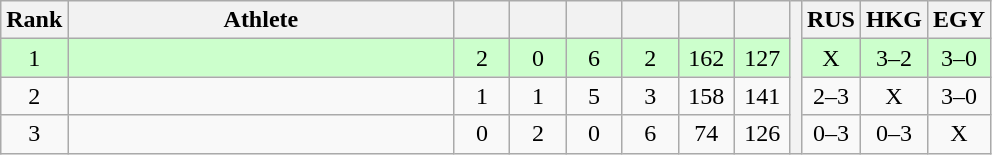<table class="wikitable" style="text-align:center">
<tr>
<th>Rank</th>
<th width=250>Athlete</th>
<th width=30></th>
<th width=30></th>
<th width=30></th>
<th width=30></th>
<th width=30></th>
<th width=30></th>
<th rowspan=4></th>
<th width=30>RUS</th>
<th width=30>HKG</th>
<th width=30>EGY</th>
</tr>
<tr style="background-color:#ccffcc;">
<td>1</td>
<td align=left></td>
<td>2</td>
<td>0</td>
<td>6</td>
<td>2</td>
<td>162</td>
<td>127</td>
<td>X</td>
<td>3–2</td>
<td>3–0</td>
</tr>
<tr>
<td>2</td>
<td align=left></td>
<td>1</td>
<td>1</td>
<td>5</td>
<td>3</td>
<td>158</td>
<td>141</td>
<td>2–3</td>
<td>X</td>
<td>3–0</td>
</tr>
<tr>
<td>3</td>
<td align=left></td>
<td>0</td>
<td>2</td>
<td>0</td>
<td>6</td>
<td>74</td>
<td>126</td>
<td>0–3</td>
<td>0–3</td>
<td>X</td>
</tr>
</table>
